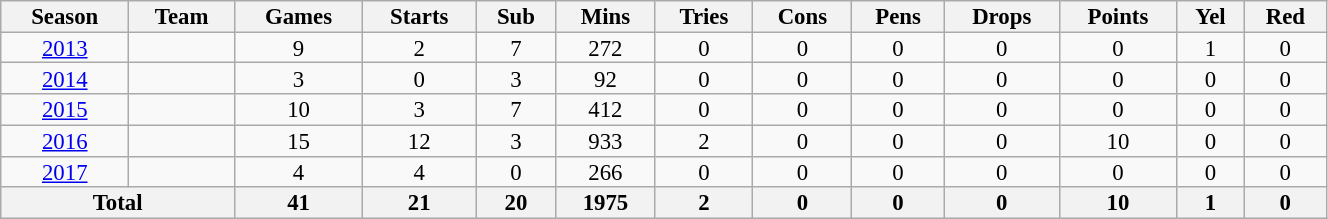<table class="wikitable" style="text-align:center; line-height:90%; font-size:95%; width:70%;">
<tr>
<th>Season</th>
<th>Team</th>
<th>Games</th>
<th>Starts</th>
<th>Sub</th>
<th>Mins</th>
<th>Tries</th>
<th>Cons</th>
<th>Pens</th>
<th>Drops</th>
<th>Points</th>
<th>Yel</th>
<th>Red</th>
</tr>
<tr>
<td><a href='#'>2013</a></td>
<td></td>
<td>9</td>
<td>2</td>
<td>7</td>
<td>272</td>
<td>0</td>
<td>0</td>
<td>0</td>
<td>0</td>
<td>0</td>
<td>1</td>
<td>0</td>
</tr>
<tr>
<td><a href='#'>2014</a></td>
<td></td>
<td>3</td>
<td>0</td>
<td>3</td>
<td>92</td>
<td>0</td>
<td>0</td>
<td>0</td>
<td>0</td>
<td>0</td>
<td>0</td>
<td>0</td>
</tr>
<tr>
<td><a href='#'>2015</a></td>
<td></td>
<td>10</td>
<td>3</td>
<td>7</td>
<td>412</td>
<td>0</td>
<td>0</td>
<td>0</td>
<td>0</td>
<td>0</td>
<td>0</td>
<td>0</td>
</tr>
<tr>
<td><a href='#'>2016</a></td>
<td></td>
<td>15</td>
<td>12</td>
<td>3</td>
<td>933</td>
<td>2</td>
<td>0</td>
<td>0</td>
<td>0</td>
<td>10</td>
<td>0</td>
<td>0</td>
</tr>
<tr>
<td><a href='#'>2017</a></td>
<td></td>
<td>4</td>
<td>4</td>
<td>0</td>
<td>266</td>
<td>0</td>
<td>0</td>
<td>0</td>
<td>0</td>
<td>0</td>
<td>0</td>
<td>0</td>
</tr>
<tr>
<th colspan="2">Total</th>
<th>41</th>
<th>21</th>
<th>20</th>
<th>1975</th>
<th>2</th>
<th>0</th>
<th>0</th>
<th>0</th>
<th>10</th>
<th>1</th>
<th>0</th>
</tr>
</table>
